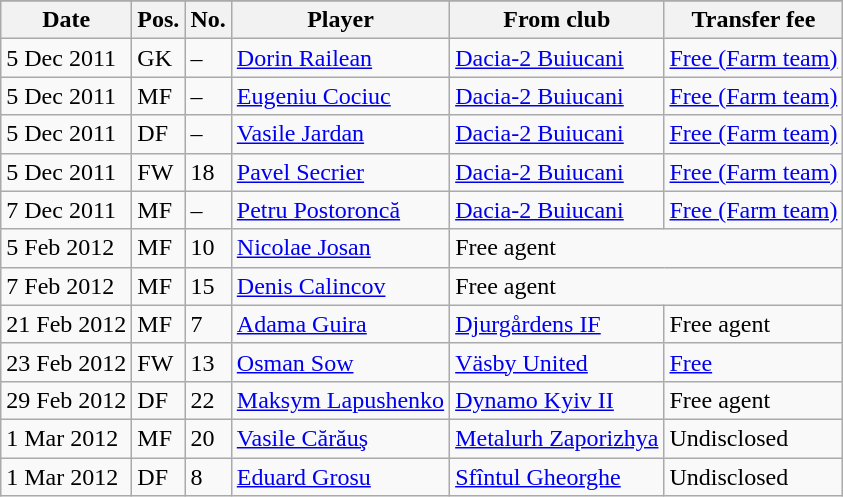<table class="wikitable">
<tr>
</tr>
<tr>
<th>Date</th>
<th>Pos.</th>
<th>No.</th>
<th>Player</th>
<th>From club</th>
<th>Transfer fee</th>
</tr>
<tr>
<td>5 Dec 2011</td>
<td>GK</td>
<td>–</td>
<td><a href='#'>Dorin Railean</a></td>
<td><a href='#'>Dacia-2 Buiucani</a></td>
<td><a href='#'>Free (Farm team)</a></td>
</tr>
<tr>
<td>5 Dec 2011</td>
<td>MF</td>
<td>–</td>
<td><a href='#'>Eugeniu Cociuc</a></td>
<td><a href='#'>Dacia-2 Buiucani</a></td>
<td><a href='#'>Free (Farm team)</a></td>
</tr>
<tr>
<td>5 Dec 2011</td>
<td>DF</td>
<td>–</td>
<td><a href='#'>Vasile Jardan</a></td>
<td><a href='#'>Dacia-2 Buiucani</a></td>
<td><a href='#'>Free (Farm team)</a></td>
</tr>
<tr>
<td>5 Dec 2011</td>
<td>FW</td>
<td>18</td>
<td><a href='#'>Pavel Secrier</a></td>
<td><a href='#'>Dacia-2 Buiucani</a></td>
<td><a href='#'>Free (Farm team)</a></td>
</tr>
<tr>
<td>7 Dec 2011</td>
<td>MF</td>
<td>–</td>
<td><a href='#'>Petru Postoroncă</a></td>
<td><a href='#'>Dacia-2 Buiucani</a></td>
<td><a href='#'>Free (Farm team)</a></td>
</tr>
<tr>
<td>5 Feb 2012</td>
<td>MF</td>
<td>10</td>
<td><a href='#'>Nicolae Josan</a></td>
<td colspan="3">Free agent</td>
</tr>
<tr>
<td>7 Feb 2012</td>
<td>MF</td>
<td>15</td>
<td><a href='#'>Denis Calincov</a></td>
<td colspan="3">Free agent</td>
</tr>
<tr>
<td>21 Feb 2012</td>
<td>MF</td>
<td>7</td>
<td><a href='#'>Adama Guira</a></td>
<td><a href='#'>Djurgårdens IF</a></td>
<td>Free agent</td>
</tr>
<tr>
<td>23 Feb 2012</td>
<td>FW</td>
<td>13</td>
<td><a href='#'>Osman Sow</a></td>
<td><a href='#'>Väsby United</a></td>
<td><a href='#'>Free</a></td>
</tr>
<tr>
<td>29 Feb 2012</td>
<td>DF</td>
<td>22</td>
<td><a href='#'>Maksym Lapushenko</a></td>
<td><a href='#'>Dynamo Kyiv II</a></td>
<td>Free agent</td>
</tr>
<tr>
<td>1 Mar 2012</td>
<td>MF</td>
<td>20</td>
<td><a href='#'>Vasile Cărăuş</a></td>
<td><a href='#'>Metalurh Zaporizhya</a></td>
<td>Undisclosed</td>
</tr>
<tr>
<td>1 Mar 2012</td>
<td>DF</td>
<td>8</td>
<td><a href='#'>Eduard Grosu</a></td>
<td><a href='#'>Sfîntul Gheorghe</a></td>
<td>Undisclosed</td>
</tr>
</table>
